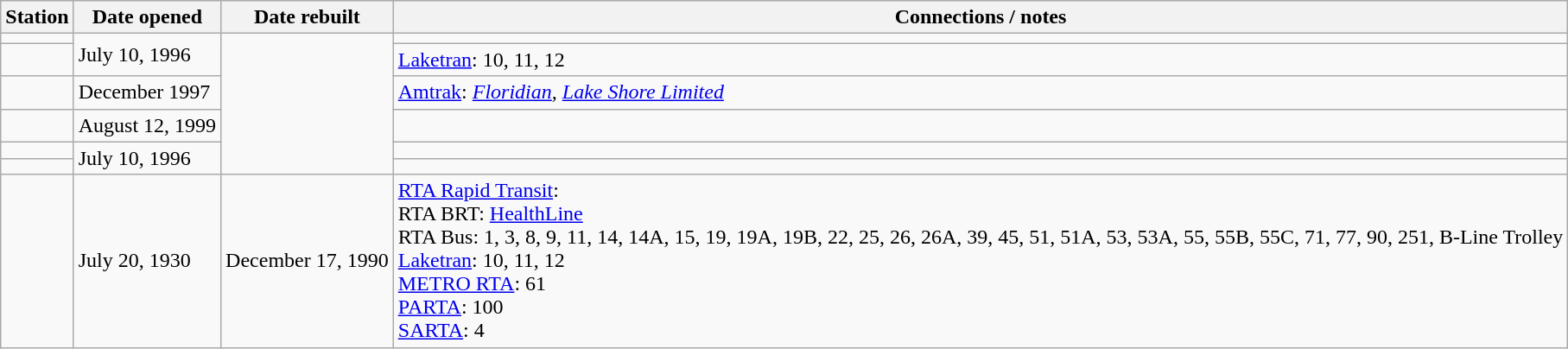<table class="wikitable sortable">
<tr>
<th>Station</th>
<th>Date opened</th>
<th>Date rebuilt</th>
<th class="unsortable">Connections / notes</th>
</tr>
<tr>
<td align="right">  </td>
<td rowspan="2">July 10, 1996</td>
<td rowspan="6"></td>
<td></td>
</tr>
<tr>
<td align="right"> </td>
<td> <a href='#'>Laketran</a>: 10, 11, 12</td>
</tr>
<tr>
<td align="right">  </td>
<td>December 1997</td>
<td> <a href='#'>Amtrak</a>: <em><a href='#'>Floridian</a>, <a href='#'>Lake Shore Limited</a></em></td>
</tr>
<tr>
<td align="right"> </td>
<td>August 12, 1999</td>
<td></td>
</tr>
<tr>
<td align="right"> </td>
<td rowspan="2">July 10, 1996</td>
<td></td>
</tr>
<tr>
<td align="right"> </td>
<td></td>
</tr>
<tr>
<td align="right"> </td>
<td>July 20, 1930</td>
<td>December 17, 1990</td>
<td> <a href='#'>RTA Rapid Transit</a>:   <br> RTA BRT: <a href='#'>HealthLine</a><br> RTA Bus: 1, 3, 8, 9, 11, 14, 14A, 15, 19, 19A, 19B, 22, 25, 26, 26A, 39, 45, 51, 51A, 53, 53A, 55, 55B, 55C, 71, 77, 90, 251, B-Line Trolley<br> <a href='#'>Laketran</a>: 10, 11, 12<br> <a href='#'>METRO RTA</a>: 61<br> <a href='#'>PARTA</a>: 100<br> <a href='#'>SARTA</a>: 4</td>
</tr>
</table>
